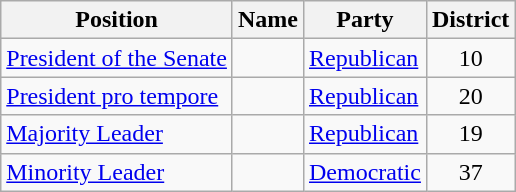<table class="wikitable sortable">
<tr>
<th scope=col>Position</th>
<th scope=col>Name</th>
<th scope=col>Party</th>
<th scope=col>District</th>
</tr>
<tr !scope=row >
<td><a href='#'>President of the Senate</a></td>
<td></td>
<td><a href='#'>Republican</a></td>
<td align="center">10</td>
</tr>
<tr !scope=row >
<td><a href='#'>President pro tempore</a></td>
<td></td>
<td><a href='#'>Republican</a></td>
<td align="center">20</td>
</tr>
<tr !scope=row >
<td><a href='#'>Majority Leader</a></td>
<td></td>
<td><a href='#'>Republican</a></td>
<td align="center">19</td>
</tr>
<tr !scope=row >
<td><a href='#'>Minority Leader</a></td>
<td></td>
<td><a href='#'>Democratic</a></td>
<td align="center">37</td>
</tr>
</table>
